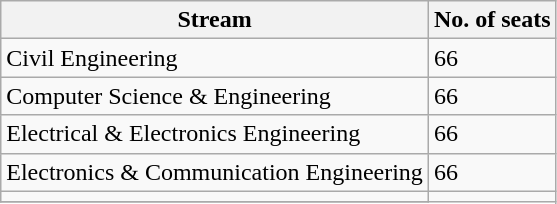<table class="wikitable sortable">
<tr>
<th>Stream</th>
<th>No. of seats</th>
</tr>
<tr>
<td>Civil Engineering</td>
<td>66</td>
</tr>
<tr>
<td>Computer Science & Engineering</td>
<td>66</td>
</tr>
<tr>
<td>Electrical & Electronics Engineering</td>
<td>66</td>
</tr>
<tr>
<td>Electronics & Communication Engineering</td>
<td>66</td>
</tr>
<tr>
<td></td>
</tr>
<tr>
</tr>
</table>
